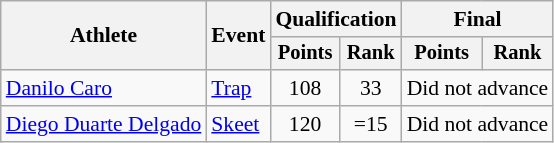<table class="wikitable" style="font-size:90%">
<tr>
<th rowspan="2">Athlete</th>
<th rowspan="2">Event</th>
<th colspan=2>Qualification</th>
<th colspan=2>Final</th>
</tr>
<tr style="font-size:95%">
<th>Points</th>
<th>Rank</th>
<th>Points</th>
<th>Rank</th>
</tr>
<tr align=center>
<td align=left><a href='#'>Danilo Caro</a></td>
<td align=left><a href='#'>Trap</a></td>
<td>108</td>
<td>33</td>
<td colspan=2>Did not advance</td>
</tr>
<tr align=center>
<td align=left><a href='#'>Diego Duarte Delgado</a></td>
<td align=left><a href='#'>Skeet</a></td>
<td>120</td>
<td>=15</td>
<td colspan=2>Did not advance</td>
</tr>
</table>
